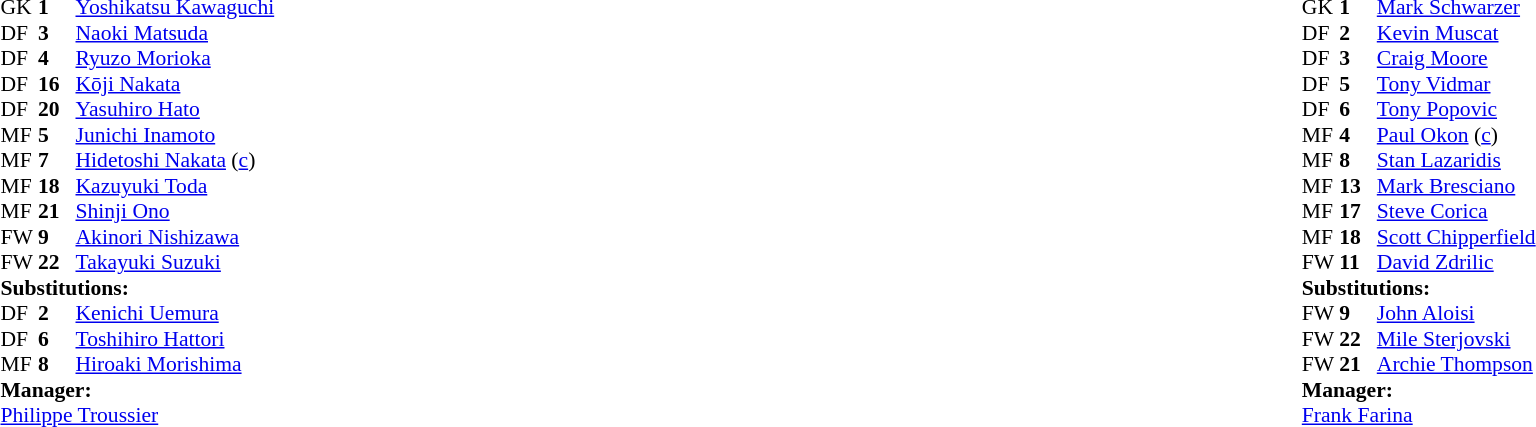<table width="100%">
<tr>
<td valign="top" width="50%"><br><table style="font-size: 90%" cellspacing="0" cellpadding="0">
<tr>
<th width=25></th>
<th width=25></th>
</tr>
<tr>
<td>GK</td>
<td><strong>1</strong></td>
<td><a href='#'>Yoshikatsu Kawaguchi</a></td>
</tr>
<tr>
<td>DF</td>
<td><strong>3</strong></td>
<td><a href='#'>Naoki Matsuda</a></td>
</tr>
<tr>
<td>DF</td>
<td><strong>4</strong></td>
<td><a href='#'>Ryuzo Morioka</a></td>
<td></td>
<td></td>
</tr>
<tr>
<td>DF</td>
<td><strong>16</strong></td>
<td><a href='#'>Kōji Nakata</a></td>
</tr>
<tr>
<td>DF</td>
<td><strong>20</strong></td>
<td><a href='#'>Yasuhiro Hato</a></td>
</tr>
<tr>
<td>MF</td>
<td><strong>5</strong></td>
<td><a href='#'>Junichi Inamoto</a></td>
</tr>
<tr>
<td>MF</td>
<td><strong>7</strong></td>
<td><a href='#'>Hidetoshi Nakata</a> (<a href='#'>c</a>)</td>
</tr>
<tr>
<td>MF</td>
<td><strong>18</strong></td>
<td><a href='#'>Kazuyuki Toda</a></td>
</tr>
<tr>
<td>MF</td>
<td><strong>21</strong></td>
<td><a href='#'>Shinji Ono</a></td>
<td></td>
<td></td>
</tr>
<tr>
<td>FW</td>
<td><strong>9</strong></td>
<td><a href='#'>Akinori Nishizawa</a></td>
<td></td>
<td></td>
</tr>
<tr>
<td>FW</td>
<td><strong>22</strong></td>
<td><a href='#'>Takayuki Suzuki</a></td>
<td></td>
</tr>
<tr>
<td colspan=3><strong>Substitutions:</strong></td>
</tr>
<tr>
<td>DF</td>
<td><strong>2</strong></td>
<td><a href='#'>Kenichi Uemura</a></td>
<td></td>
<td></td>
</tr>
<tr>
<td>DF</td>
<td><strong>6</strong></td>
<td><a href='#'>Toshihiro Hattori</a></td>
<td></td>
<td></td>
</tr>
<tr>
<td>MF</td>
<td><strong>8</strong></td>
<td><a href='#'>Hiroaki Morishima</a></td>
<td></td>
<td></td>
</tr>
<tr>
<td colspan=3><strong>Manager:</strong></td>
</tr>
<tr>
<td colspan="4"> <a href='#'>Philippe Troussier</a></td>
</tr>
</table>
</td>
<td valign="top"></td>
<td valign="top" width="50%"><br><table style="font-size: 90%" cellspacing="0" cellpadding="0" align="center">
<tr>
<th width=25></th>
<th width=25></th>
</tr>
<tr>
<td>GK</td>
<td><strong>1</strong></td>
<td><a href='#'>Mark Schwarzer</a></td>
</tr>
<tr>
<td>DF</td>
<td><strong>2</strong></td>
<td><a href='#'>Kevin Muscat</a></td>
</tr>
<tr>
<td>DF</td>
<td><strong>3</strong></td>
<td><a href='#'>Craig Moore</a></td>
<td></td>
</tr>
<tr>
<td>DF</td>
<td><strong>5</strong></td>
<td><a href='#'>Tony Vidmar</a></td>
<td></td>
</tr>
<tr>
<td>DF</td>
<td><strong>6</strong></td>
<td><a href='#'>Tony Popovic</a></td>
<td></td>
</tr>
<tr>
<td>MF</td>
<td><strong>4</strong></td>
<td><a href='#'>Paul Okon</a> (<a href='#'>c</a>)</td>
</tr>
<tr>
<td>MF</td>
<td><strong>8</strong></td>
<td><a href='#'>Stan Lazaridis</a></td>
</tr>
<tr>
<td>MF</td>
<td><strong>13</strong></td>
<td><a href='#'>Mark Bresciano</a></td>
<td></td>
<td></td>
</tr>
<tr>
<td>MF</td>
<td><strong>17</strong></td>
<td><a href='#'>Steve Corica</a></td>
</tr>
<tr>
<td>MF</td>
<td><strong>18</strong></td>
<td><a href='#'>Scott Chipperfield</a></td>
<td></td>
<td></td>
</tr>
<tr>
<td>FW</td>
<td><strong>11</strong></td>
<td><a href='#'>David Zdrilic</a></td>
<td></td>
<td></td>
</tr>
<tr>
<td colspan=3><strong>Substitutions:</strong></td>
</tr>
<tr>
<td>FW</td>
<td><strong>9</strong></td>
<td><a href='#'>John Aloisi</a></td>
<td></td>
<td></td>
</tr>
<tr>
<td>FW</td>
<td><strong>22</strong></td>
<td><a href='#'>Mile Sterjovski</a></td>
<td></td>
<td></td>
</tr>
<tr>
<td>FW</td>
<td><strong>21</strong></td>
<td><a href='#'>Archie Thompson</a></td>
<td></td>
<td></td>
</tr>
<tr>
<td colspan=3><strong>Manager:</strong></td>
</tr>
<tr>
<td colspan=3><a href='#'>Frank Farina</a></td>
</tr>
</table>
</td>
</tr>
</table>
